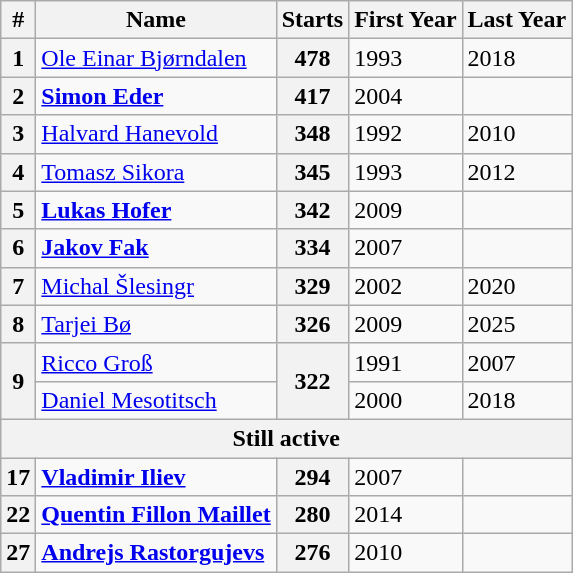<table class="wikitable plainrowheaders" style="display:inline-table;">
<tr>
<th>#</th>
<th>Name</th>
<th>Starts</th>
<th>First Year</th>
<th>Last Year</th>
</tr>
<tr>
<th>1</th>
<td style="text-align:left"> <a href='#'>Ole Einar Bjørndalen</a></td>
<th>478</th>
<td>1993</td>
<td>2018</td>
</tr>
<tr>
<th>2</th>
<td style="text-align:left"> <strong><a href='#'>Simon Eder</a></strong></td>
<th>417</th>
<td>2004</td>
<td></td>
</tr>
<tr>
<th>3</th>
<td style="text-align:left"> <a href='#'>Halvard Hanevold</a></td>
<th>348</th>
<td>1992</td>
<td>2010</td>
</tr>
<tr>
<th>4</th>
<td style="text-align:left"> <a href='#'>Tomasz Sikora</a></td>
<th>345</th>
<td>1993</td>
<td>2012</td>
</tr>
<tr>
<th>5</th>
<td style="text-align:left"> <strong><a href='#'>Lukas Hofer</a></strong></td>
<th>342</th>
<td>2009</td>
<td></td>
</tr>
<tr>
<th>6</th>
<td style="text-align:left"> <strong><a href='#'>Jakov Fak</a></strong></td>
<th>334</th>
<td>2007</td>
<td></td>
</tr>
<tr>
<th>7</th>
<td style="text-align:left"> <a href='#'>Michal Šlesingr</a></td>
<th>329</th>
<td>2002</td>
<td>2020</td>
</tr>
<tr>
<th>8</th>
<td style="text-align:left"> <a href='#'>Tarjei Bø</a></td>
<th>326</th>
<td>2009</td>
<td>2025</td>
</tr>
<tr>
<th rowspan=2>9</th>
<td style="text-align:left"> <a href='#'>Ricco Groß</a></td>
<th rowspan=2>322</th>
<td>1991</td>
<td>2007</td>
</tr>
<tr>
<td style="text-align:left"> <a href='#'>Daniel Mesotitsch</a></td>
<td>2000</td>
<td>2018</td>
</tr>
<tr>
<th colspan=5>Still active</th>
</tr>
<tr>
<th>17</th>
<td style="text-align:left"> <strong><a href='#'>Vladimir Iliev</a></strong></td>
<th>294</th>
<td>2007</td>
<td></td>
</tr>
<tr>
<th>22</th>
<td style="text-align:left"> <strong><a href='#'>Quentin Fillon Maillet</a></strong></td>
<th>280</th>
<td>2014</td>
<td></td>
</tr>
<tr>
<th>27</th>
<td style="text-align:left"> <strong><a href='#'>Andrejs Rastorgujevs</a></strong></td>
<th>276</th>
<td>2010</td>
<td></td>
</tr>
</table>
